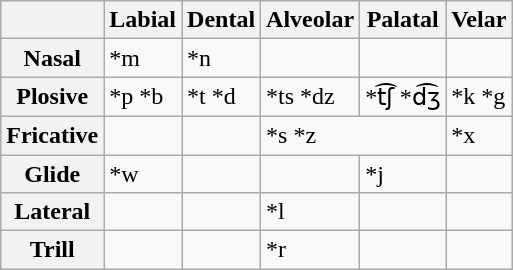<table class="wikitable">
<tr>
<th></th>
<th>Labial</th>
<th>Dental</th>
<th>Alveolar</th>
<th>Palatal</th>
<th>Velar</th>
</tr>
<tr>
<th>Nasal</th>
<td>*m</td>
<td>*n</td>
<td></td>
<td></td>
<td></td>
</tr>
<tr>
<th>Plosive</th>
<td>*p *b</td>
<td>*t *d</td>
<td>*ts *dz</td>
<td>*t͡ʃ *d͡ʒ</td>
<td>*k *g</td>
</tr>
<tr>
<th>Fricative</th>
<td></td>
<td></td>
<td colspan="2">*s *z</td>
<td>*x</td>
</tr>
<tr>
<th>Glide</th>
<td>*w</td>
<td></td>
<td></td>
<td>*j</td>
<td></td>
</tr>
<tr>
<th>Lateral</th>
<td></td>
<td></td>
<td>*l</td>
<td></td>
<td></td>
</tr>
<tr>
<th>Trill</th>
<td></td>
<td></td>
<td>*r</td>
<td></td>
<td></td>
</tr>
</table>
